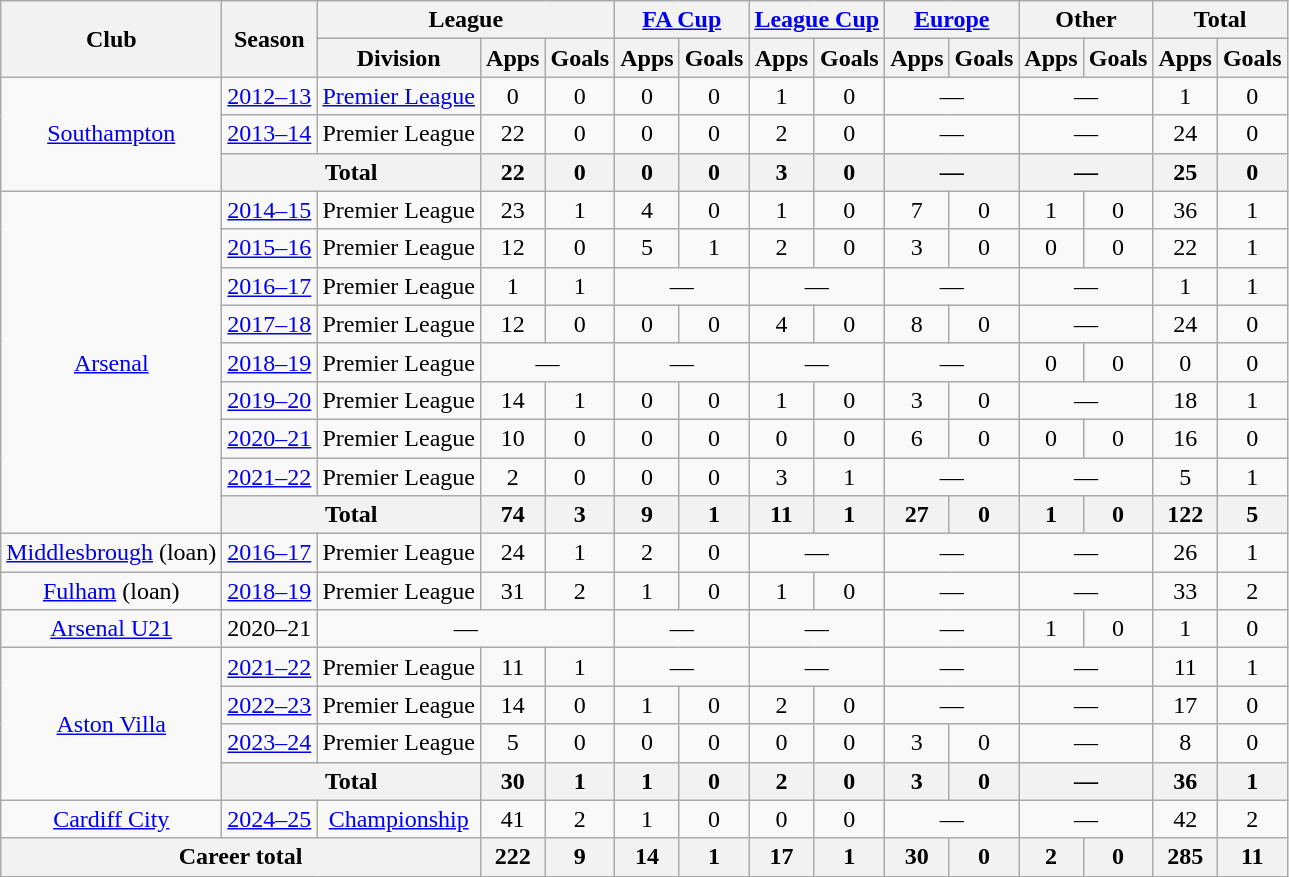<table class=wikitable style=text-align:center>
<tr>
<th rowspan=2>Club</th>
<th rowspan=2>Season</th>
<th colspan=3>League</th>
<th colspan=2><a href='#'>FA Cup</a></th>
<th colspan=2><a href='#'>League Cup</a></th>
<th colspan=2><a href='#'>Europe</a></th>
<th colspan=2>Other</th>
<th colspan=2>Total</th>
</tr>
<tr>
<th>Division</th>
<th>Apps</th>
<th>Goals</th>
<th>Apps</th>
<th>Goals</th>
<th>Apps</th>
<th>Goals</th>
<th>Apps</th>
<th>Goals</th>
<th>Apps</th>
<th>Goals</th>
<th>Apps</th>
<th>Goals</th>
</tr>
<tr>
<td rowspan=3><a href='#'>Southampton</a></td>
<td><a href='#'>2012–13</a></td>
<td><a href='#'>Premier League</a></td>
<td>0</td>
<td>0</td>
<td>0</td>
<td>0</td>
<td>1</td>
<td>0</td>
<td colspan=2>—</td>
<td colspan=2>—</td>
<td>1</td>
<td>0</td>
</tr>
<tr>
<td><a href='#'>2013–14</a></td>
<td>Premier League</td>
<td>22</td>
<td>0</td>
<td>0</td>
<td>0</td>
<td>2</td>
<td>0</td>
<td colspan=2>—</td>
<td colspan=2>—</td>
<td>24</td>
<td>0</td>
</tr>
<tr>
<th colspan=2>Total</th>
<th>22</th>
<th>0</th>
<th>0</th>
<th>0</th>
<th>3</th>
<th>0</th>
<th colspan=2>—</th>
<th colspan=2>—</th>
<th>25</th>
<th>0</th>
</tr>
<tr>
<td rowspan=9><a href='#'>Arsenal</a></td>
<td><a href='#'>2014–15</a></td>
<td>Premier League</td>
<td>23</td>
<td>1</td>
<td>4</td>
<td>0</td>
<td>1</td>
<td>0</td>
<td>7</td>
<td>0</td>
<td>1</td>
<td>0</td>
<td>36</td>
<td>1</td>
</tr>
<tr>
<td><a href='#'>2015–16</a></td>
<td>Premier League</td>
<td>12</td>
<td>0</td>
<td>5</td>
<td>1</td>
<td>2</td>
<td>0</td>
<td>3</td>
<td>0</td>
<td>0</td>
<td>0</td>
<td>22</td>
<td>1</td>
</tr>
<tr>
<td><a href='#'>2016–17</a></td>
<td>Premier League</td>
<td>1</td>
<td>1</td>
<td colspan=2>—</td>
<td colspan=2>—</td>
<td colspan=2>—</td>
<td colspan=2>—</td>
<td>1</td>
<td>1</td>
</tr>
<tr>
<td><a href='#'>2017–18</a></td>
<td>Premier League</td>
<td>12</td>
<td>0</td>
<td>0</td>
<td>0</td>
<td>4</td>
<td>0</td>
<td>8</td>
<td>0</td>
<td colspan=2>—</td>
<td>24</td>
<td>0</td>
</tr>
<tr>
<td><a href='#'>2018–19</a></td>
<td>Premier League</td>
<td colspan=2>—</td>
<td colspan=2>—</td>
<td colspan=2>—</td>
<td colspan=2>—</td>
<td>0</td>
<td>0</td>
<td>0</td>
<td>0</td>
</tr>
<tr>
<td><a href='#'>2019–20</a></td>
<td>Premier League</td>
<td>14</td>
<td>1</td>
<td>0</td>
<td>0</td>
<td>1</td>
<td>0</td>
<td>3</td>
<td>0</td>
<td colspan=2>—</td>
<td>18</td>
<td>1</td>
</tr>
<tr>
<td><a href='#'>2020–21</a></td>
<td>Premier League</td>
<td>10</td>
<td>0</td>
<td>0</td>
<td>0</td>
<td>0</td>
<td>0</td>
<td>6</td>
<td>0</td>
<td>0</td>
<td>0</td>
<td>16</td>
<td>0</td>
</tr>
<tr>
<td><a href='#'>2021–22</a></td>
<td>Premier League</td>
<td>2</td>
<td>0</td>
<td>0</td>
<td>0</td>
<td>3</td>
<td>1</td>
<td colspan=2>—</td>
<td colspan=2>—</td>
<td>5</td>
<td>1</td>
</tr>
<tr>
<th colspan=2>Total</th>
<th>74</th>
<th>3</th>
<th>9</th>
<th>1</th>
<th>11</th>
<th>1</th>
<th>27</th>
<th>0</th>
<th>1</th>
<th>0</th>
<th>122</th>
<th>5</th>
</tr>
<tr>
<td><a href='#'>Middlesbrough</a> (loan)</td>
<td><a href='#'>2016–17</a></td>
<td>Premier League</td>
<td>24</td>
<td>1</td>
<td>2</td>
<td>0</td>
<td colspan=2>—</td>
<td colspan=2>—</td>
<td colspan=2>—</td>
<td>26</td>
<td>1</td>
</tr>
<tr>
<td><a href='#'>Fulham</a> (loan)</td>
<td><a href='#'>2018–19</a></td>
<td>Premier League</td>
<td>31</td>
<td>2</td>
<td>1</td>
<td>0</td>
<td>1</td>
<td>0</td>
<td colspan=2>—</td>
<td colspan=2>—</td>
<td>33</td>
<td>2</td>
</tr>
<tr>
<td><a href='#'>Arsenal U21</a></td>
<td>2020–21</td>
<td colspan=3>—</td>
<td colspan=2>—</td>
<td colspan=2>—</td>
<td colspan=2>—</td>
<td>1</td>
<td>0</td>
<td>1</td>
<td>0</td>
</tr>
<tr>
<td rowspan=4><a href='#'>Aston Villa</a></td>
<td><a href='#'>2021–22</a></td>
<td>Premier League</td>
<td>11</td>
<td>1</td>
<td colspan=2>—</td>
<td colspan=2>—</td>
<td colspan=2>—</td>
<td colspan=2>—</td>
<td>11</td>
<td>1</td>
</tr>
<tr>
<td><a href='#'>2022–23</a></td>
<td>Premier League</td>
<td>14</td>
<td>0</td>
<td>1</td>
<td>0</td>
<td>2</td>
<td>0</td>
<td colspan=2>—</td>
<td colspan=2>—</td>
<td>17</td>
<td>0</td>
</tr>
<tr>
<td><a href='#'>2023–24</a></td>
<td>Premier League</td>
<td>5</td>
<td>0</td>
<td>0</td>
<td>0</td>
<td>0</td>
<td>0</td>
<td>3</td>
<td>0</td>
<td colspan=2>—</td>
<td>8</td>
<td>0</td>
</tr>
<tr>
<th colspan=2>Total</th>
<th>30</th>
<th>1</th>
<th>1</th>
<th>0</th>
<th>2</th>
<th>0</th>
<th>3</th>
<th>0</th>
<th colspan=2>—</th>
<th>36</th>
<th>1</th>
</tr>
<tr>
<td><a href='#'>Cardiff City</a></td>
<td><a href='#'>2024–25</a></td>
<td><a href='#'>Championship</a></td>
<td>41</td>
<td>2</td>
<td>1</td>
<td>0</td>
<td>0</td>
<td>0</td>
<td colspan=2>—</td>
<td colspan=2>—</td>
<td>42</td>
<td>2</td>
</tr>
<tr>
<th colspan=3>Career total</th>
<th>222</th>
<th>9</th>
<th>14</th>
<th>1</th>
<th>17</th>
<th>1</th>
<th>30</th>
<th>0</th>
<th>2</th>
<th>0</th>
<th>285</th>
<th>11</th>
</tr>
</table>
